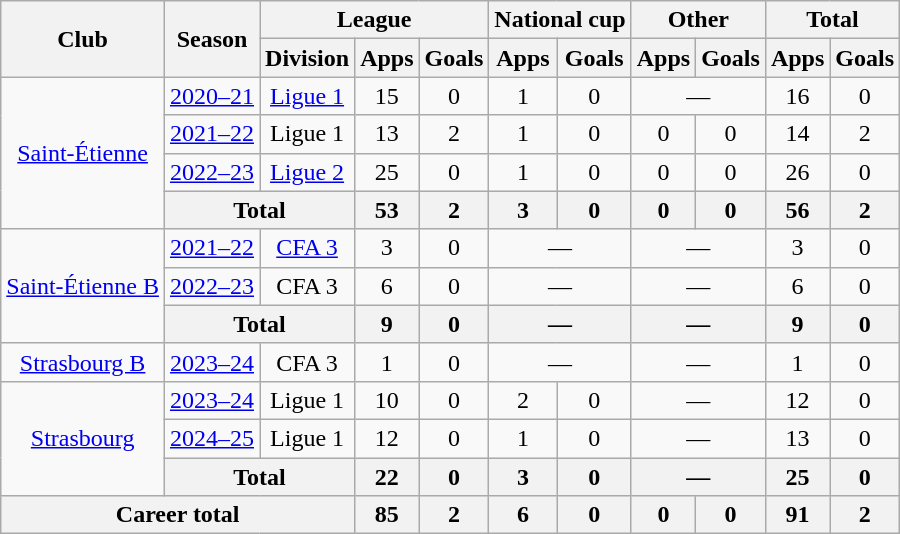<table class="wikitable" style="text-align: center">
<tr>
<th rowspan="2">Club</th>
<th rowspan="2">Season</th>
<th colspan="3">League</th>
<th colspan="2">National cup</th>
<th colspan="2">Other</th>
<th colspan="2">Total</th>
</tr>
<tr>
<th>Division</th>
<th>Apps</th>
<th>Goals</th>
<th>Apps</th>
<th>Goals</th>
<th>Apps</th>
<th>Goals</th>
<th>Apps</th>
<th>Goals</th>
</tr>
<tr>
<td rowspan="4"><a href='#'>Saint-Étienne</a></td>
<td><a href='#'>2020–21</a></td>
<td><a href='#'>Ligue 1</a></td>
<td>15</td>
<td>0</td>
<td>1</td>
<td>0</td>
<td colspan="2">—</td>
<td>16</td>
<td>0</td>
</tr>
<tr>
<td><a href='#'>2021–22</a></td>
<td>Ligue 1</td>
<td>13</td>
<td>2</td>
<td>1</td>
<td>0</td>
<td>0</td>
<td>0</td>
<td>14</td>
<td>2</td>
</tr>
<tr>
<td><a href='#'>2022–23</a></td>
<td><a href='#'>Ligue 2</a></td>
<td>25</td>
<td>0</td>
<td>1</td>
<td>0</td>
<td>0</td>
<td>0</td>
<td>26</td>
<td>0</td>
</tr>
<tr>
<th colspan="2">Total</th>
<th>53</th>
<th>2</th>
<th>3</th>
<th>0</th>
<th>0</th>
<th>0</th>
<th>56</th>
<th>2</th>
</tr>
<tr>
<td rowspan="3"><a href='#'>Saint-Étienne B</a></td>
<td><a href='#'>2021–22</a></td>
<td><a href='#'>CFA 3</a></td>
<td>3</td>
<td>0</td>
<td colspan="2">—</td>
<td colspan="2">—</td>
<td>3</td>
<td>0</td>
</tr>
<tr>
<td><a href='#'>2022–23</a></td>
<td>CFA 3</td>
<td>6</td>
<td>0</td>
<td colspan="2">—</td>
<td colspan="2">—</td>
<td>6</td>
<td>0</td>
</tr>
<tr>
<th colspan="2">Total</th>
<th>9</th>
<th>0</th>
<th colspan="2">—</th>
<th colspan="2">—</th>
<th>9</th>
<th>0</th>
</tr>
<tr>
<td><a href='#'>Strasbourg B</a></td>
<td><a href='#'>2023–24</a></td>
<td>CFA 3</td>
<td>1</td>
<td>0</td>
<td colspan="2">—</td>
<td colspan="2">—</td>
<td>1</td>
<td>0</td>
</tr>
<tr>
<td rowspan="3"><a href='#'>Strasbourg</a></td>
<td><a href='#'>2023–24</a></td>
<td>Ligue 1</td>
<td>10</td>
<td>0</td>
<td>2</td>
<td>0</td>
<td colspan="2">—</td>
<td>12</td>
<td>0</td>
</tr>
<tr>
<td><a href='#'>2024–25</a></td>
<td>Ligue 1</td>
<td>12</td>
<td>0</td>
<td>1</td>
<td>0</td>
<td colspan="2">—</td>
<td>13</td>
<td>0</td>
</tr>
<tr>
<th colspan="2">Total</th>
<th>22</th>
<th>0</th>
<th>3</th>
<th>0</th>
<th colspan="2">—</th>
<th>25</th>
<th>0</th>
</tr>
<tr>
<th colspan="3">Career total</th>
<th>85</th>
<th>2</th>
<th>6</th>
<th>0</th>
<th>0</th>
<th>0</th>
<th>91</th>
<th>2</th>
</tr>
</table>
